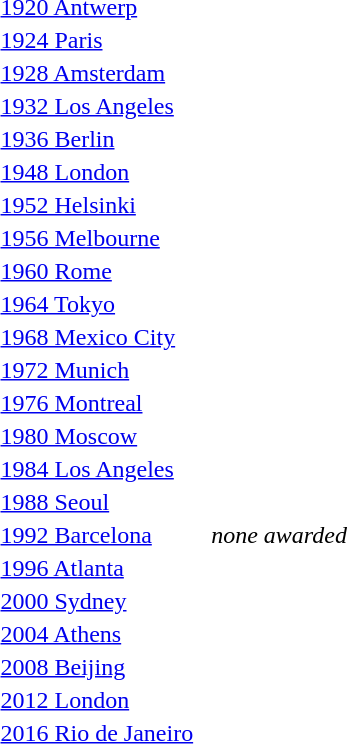<table>
<tr>
<td><a href='#'>1920 Antwerp</a><br></td>
<td></td>
<td></td>
<td></td>
</tr>
<tr>
<td><a href='#'>1924 Paris</a><br></td>
<td></td>
<td></td>
<td></td>
</tr>
<tr>
<td><a href='#'>1928 Amsterdam</a><br></td>
<td></td>
<td></td>
<td></td>
</tr>
<tr>
<td><a href='#'>1932 Los Angeles</a><br></td>
<td></td>
<td></td>
<td></td>
</tr>
<tr>
<td><a href='#'>1936 Berlin</a><br></td>
<td></td>
<td></td>
<td></td>
</tr>
<tr>
<td><a href='#'>1948 London</a><br></td>
<td></td>
<td></td>
<td></td>
</tr>
<tr>
<td><a href='#'>1952 Helsinki</a><br></td>
<td></td>
<td></td>
<td></td>
</tr>
<tr>
<td><a href='#'>1956 Melbourne</a><br></td>
<td></td>
<td></td>
<td></td>
</tr>
<tr>
<td><a href='#'>1960 Rome</a><br></td>
<td></td>
<td></td>
<td></td>
</tr>
<tr>
<td><a href='#'>1964 Tokyo</a><br></td>
<td></td>
<td></td>
<td></td>
</tr>
<tr>
<td><a href='#'>1968 Mexico City</a><br></td>
<td></td>
<td></td>
<td></td>
</tr>
<tr>
<td><a href='#'>1972 Munich</a><br></td>
<td></td>
<td></td>
<td></td>
</tr>
<tr>
<td><a href='#'>1976 Montreal</a><br></td>
<td></td>
<td></td>
<td></td>
</tr>
<tr>
<td><a href='#'>1980 Moscow</a><br></td>
<td></td>
<td></td>
<td></td>
</tr>
<tr>
<td><a href='#'>1984 Los Angeles</a><br></td>
<td></td>
<td></td>
<td></td>
</tr>
<tr>
<td><a href='#'>1988 Seoul</a><br></td>
<td></td>
<td></td>
<td></td>
</tr>
<tr>
<td><a href='#'>1992 Barcelona</a><br></td>
<td></td>
<td></td>
<td><em>none awarded</em></td>
</tr>
<tr>
<td><a href='#'>1996 Atlanta</a><br></td>
<td></td>
<td></td>
<td></td>
</tr>
<tr>
<td><a href='#'>2000 Sydney</a><br></td>
<td></td>
<td></td>
<td></td>
</tr>
<tr>
<td><a href='#'>2004 Athens</a><br></td>
<td></td>
<td></td>
<td></td>
</tr>
<tr>
<td><a href='#'>2008 Beijing</a><br></td>
<td></td>
<td></td>
<td></td>
</tr>
<tr>
<td><a href='#'>2012 London</a><br></td>
<td></td>
<td></td>
<td></td>
</tr>
<tr>
<td><a href='#'>2016 Rio de Janeiro</a><br></td>
<td></td>
<td></td>
<td></td>
</tr>
</table>
